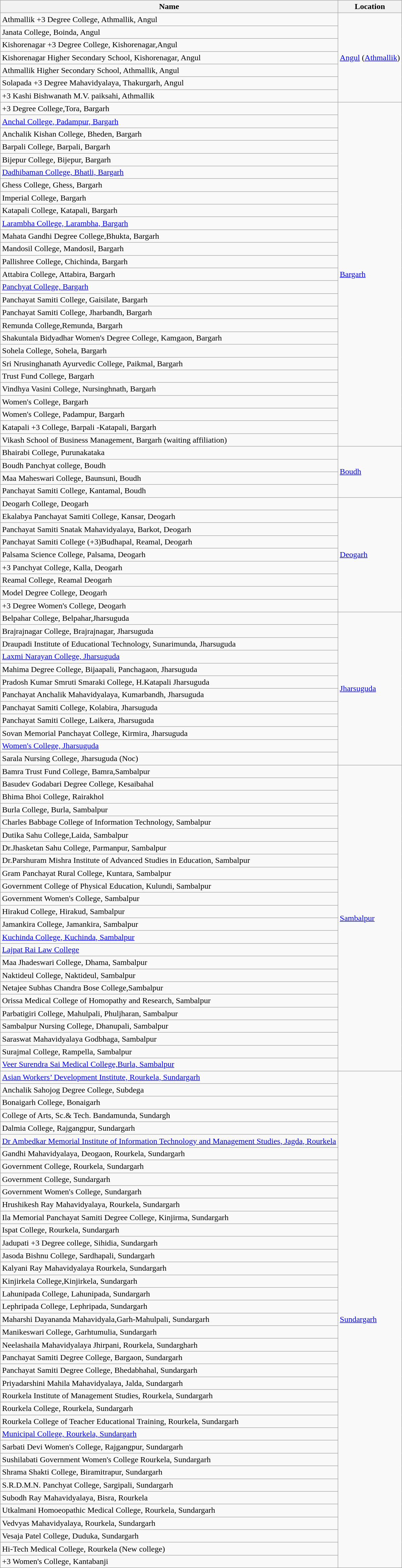<table class="wikitable sortable">
<tr>
<th>Name</th>
<th>Location</th>
</tr>
<tr>
<td>Athmallik +3 Degree College, Athmallik, Angul</td>
<td rowspan="7"><a href='#'>Angul</a> (<a href='#'>Athmallik</a>)</td>
</tr>
<tr>
<td>Janata College, Boinda, Angul</td>
</tr>
<tr>
<td>Kishorenagar +3 Degree College, Kishorenagar,Angul</td>
</tr>
<tr>
<td>Kishorenagar Higher Secondary School, Kishorenagar, Angul</td>
</tr>
<tr>
<td>Athmallik Higher Secondary School, Athmallik, Angul</td>
</tr>
<tr>
<td>Solapada +3 Degree Mahavidyalaya, Thakurgarh, Angul</td>
</tr>
<tr>
<td>+3 Kashi Bishwanath M.V. paiksahi, Athmallik</td>
</tr>
<tr>
<td>+3 Degree College,Tora, Bargarh</td>
<td rowspan="27"><a href='#'>Bargarh</a></td>
</tr>
<tr>
<td><a href='#'>Anchal College, Padampur, Bargarh</a></td>
</tr>
<tr>
<td>Anchalik Kishan College, Bheden, Bargarh</td>
</tr>
<tr>
<td>Barpali College, Barpali, Bargarh</td>
</tr>
<tr>
<td>Bijepur College, Bijepur, Bargarh</td>
</tr>
<tr>
<td><a href='#'>Dadhibaman College, Bhatli, Bargarh</a></td>
</tr>
<tr>
<td>Ghess College, Ghess, Bargarh</td>
</tr>
<tr>
<td>Imperial College, Bargarh</td>
</tr>
<tr>
<td>Katapali College, Katapali, Bargarh</td>
</tr>
<tr>
<td><a href='#'>Larambha College, Larambha, Bargarh</a></td>
</tr>
<tr>
<td>Mahata Gandhi Degree College,Bhukta, Bargarh</td>
</tr>
<tr>
<td>Mandosil College, Mandosil, Bargarh</td>
</tr>
<tr>
<td>Pallishree College, Chichinda, Bargarh</td>
</tr>
<tr>
<td>Attabira College, Attabira, Bargarh</td>
</tr>
<tr>
<td><a href='#'>Panchyat College, Bargarh</a></td>
</tr>
<tr>
<td>Panchayat Samiti College, Gaisilate, Bargarh</td>
</tr>
<tr>
<td>Panchayat Samiti College, Jharbandh, Bargarh</td>
</tr>
<tr>
<td>Remunda College,Remunda, Bargarh</td>
</tr>
<tr>
<td>Shakuntala Bidyadhar Women's Degree College, Kamgaon, Bargarh</td>
</tr>
<tr>
<td>Sohela College, Sohela, Bargarh</td>
</tr>
<tr>
<td>Sri Nrusinghanath Ayurvedic College, Paikmal, Bargarh</td>
</tr>
<tr>
<td>Trust Fund College, Bargarh</td>
</tr>
<tr>
<td>Vindhya Vasini College, Nursinghnath, Bargarh</td>
</tr>
<tr>
<td>Women's College, Bargarh</td>
</tr>
<tr>
<td>Women's College, Padampur, Bargarh</td>
</tr>
<tr>
<td>Katapali +3 College, Barpali -Katapali, Bargarh</td>
</tr>
<tr>
<td>Vikash School of Business Management, Bargarh (waiting affiliation)</td>
</tr>
<tr>
<td>Bhairabi College, Purunakataka</td>
<td rowspan="4"><a href='#'>Boudh</a></td>
</tr>
<tr>
<td>Boudh Panchyat college, Boudh</td>
</tr>
<tr>
<td>Maa Maheswari College, Baunsuni, Boudh</td>
</tr>
<tr>
<td>Panchayat Samiti College, Kantamal, Boudh</td>
</tr>
<tr>
<td>Deogarh College, Deogarh</td>
<td rowspan="9"><a href='#'>Deogarh</a></td>
</tr>
<tr>
<td>Ekalabya Panchayat Samiti College, Kansar, Deogarh</td>
</tr>
<tr>
<td>Panchayat Samiti Snatak Mahavidyalaya, Barkot, Deogarh</td>
</tr>
<tr>
<td>Panchayat Samiti College (+3)Budhapal, Reamal, Deogarh</td>
</tr>
<tr>
<td>Palsama Science College, Palsama, Deogarh</td>
</tr>
<tr>
<td>+3 Panchyat College, Kalla, Deogarh</td>
</tr>
<tr>
<td>Reamal College, Reamal Deogarh</td>
</tr>
<tr>
<td>Model Degree College, Deogarh</td>
</tr>
<tr>
<td>+3 Degree Women's College, Deogarh</td>
</tr>
<tr>
<td>Belpahar College, Belpahar,Jharsuguda</td>
<td rowspan="12"><a href='#'>Jharsuguda</a></td>
</tr>
<tr>
<td>Brajrajnagar College, Brajrajnagar, Jharsuguda</td>
</tr>
<tr>
<td>Draupadi Institute of Educational Technology, Sunarimunda, Jharsuguda</td>
</tr>
<tr>
<td><a href='#'>Laxmi Narayan College, Jharsuguda</a></td>
</tr>
<tr>
<td>Mahima Degree College, Bijaapali, Panchagaon, Jharsuguda</td>
</tr>
<tr>
<td>Pradosh Kumar Smruti Smaraki College, H.Katapali Jharsuguda</td>
</tr>
<tr>
<td>Panchayat Anchalik Mahavidyalaya, Kumarbandh, Jharsuguda</td>
</tr>
<tr>
<td>Panchayat Samiti College, Kolabira, Jharsuguda</td>
</tr>
<tr>
<td>Panchayat Samiti College, Laikera, Jharsuguda</td>
</tr>
<tr>
<td>Sovan Memorial Panchayat College, Kirmira, Jharsuguda</td>
</tr>
<tr>
<td><a href='#'>Women's College, Jharsuguda</a></td>
</tr>
<tr>
<td>Sarala Nursing College, Jharsuguda (Noc)</td>
</tr>
<tr>
<td>Bamra Trust Fund College, Bamra,Sambalpur</td>
<td rowspan="24"><a href='#'>Sambalpur</a></td>
</tr>
<tr>
<td>Basudev Godabari Degree College, Kesaibahal</td>
</tr>
<tr>
<td>Bhima Bhoi College, Rairakhol</td>
</tr>
<tr>
<td>Burla College, Burla, Sambalpur</td>
</tr>
<tr>
<td>Charles Babbage College of Information Technology, Sambalpur</td>
</tr>
<tr>
<td>Dutika Sahu College,Laida, Sambalpur</td>
</tr>
<tr>
<td>Dr.Jhasketan Sahu College, Parmanpur, Sambalpur</td>
</tr>
<tr>
<td>Dr.Parshuram Mishra Institute of Advanced Studies in Education, Sambalpur</td>
</tr>
<tr>
<td>Gram Panchayat Rural College, Kuntara, Sambalpur</td>
</tr>
<tr>
<td>Government College of Physical Education, Kulundi, Sambalpur</td>
</tr>
<tr>
<td>Government Women's College, Sambalpur</td>
</tr>
<tr>
<td>Hirakud College, Hirakud, Sambalpur</td>
</tr>
<tr>
<td>Jamankira College, Jamankira, Sambalpur</td>
</tr>
<tr>
<td><a href='#'>Kuchinda College, Kuchinda, Sambalpur</a></td>
</tr>
<tr>
<td><a href='#'>Lajpat Rai Law College</a></td>
</tr>
<tr>
<td>Maa Jhadeswari College, Dhama, Sambalpur</td>
</tr>
<tr>
<td>Naktideul College, Naktideul, Sambalpur</td>
</tr>
<tr>
<td>Netajee Subhas Chandra Bose College,Sambalpur</td>
</tr>
<tr>
<td>Orissa Medical College of Homopathy and Research, Sambalpur</td>
</tr>
<tr>
<td>Parbatigiri College, Mahulpali, Phuljharan, Sambalpur</td>
</tr>
<tr>
<td>Sambalpur Nursing College, Dhanupali, Sambalpur</td>
</tr>
<tr>
<td>Saraswat Mahavidyalaya Godbhaga, Sambalpur</td>
</tr>
<tr>
<td>Surajmal College, Rampella, Sambalpur</td>
</tr>
<tr>
<td><a href='#'>Veer Surendra Sai Medical College,Burla, Sambalpur</a></td>
</tr>
<tr>
<td><a href='#'>Asian Workers’ Development Institute, Rourkela, Sundargarh</a></td>
<td rowspan="39"><a href='#'>Sundargarh</a></td>
</tr>
<tr>
<td>Anchalik Sahojog Degree College, Subdega</td>
</tr>
<tr>
<td>Bonaigarh College, Bonaigarh</td>
</tr>
<tr>
<td>College of Arts, Sc.& Tech. Bandamunda, Sundargh</td>
</tr>
<tr>
<td>Dalmia College, Rajgangpur, Sundargarh</td>
</tr>
<tr>
<td><a href='#'>Dr Ambedkar Memorial Institute of Information Technology and Management Studies, Jagda, Rourkela</a></td>
</tr>
<tr>
<td>Gandhi Mahavidyalaya, Deogaon, Rourkela, Sundargarh</td>
</tr>
<tr>
<td>Government College, Rourkela, Sundargarh</td>
</tr>
<tr>
<td>Government College, Sundargarh</td>
</tr>
<tr>
<td>Government Women's College, Sundargarh</td>
</tr>
<tr>
<td>Hrushikesh Ray Mahavidyalaya, Rourkela, Sundargarh</td>
</tr>
<tr>
<td>Ila Memorial Panchayat Samiti Degree College, Kinjirma, Sundargarh</td>
</tr>
<tr>
<td>Ispat College, Rourkela, Sundargarh</td>
</tr>
<tr>
<td>Jadupati +3 Degree college, Sihidia, Sundargarh</td>
</tr>
<tr>
<td>Jasoda Bishnu College, Sardhapali, Sundargarh</td>
</tr>
<tr>
<td>Kalyani Ray Mahavidyalaya Rourkela, Sundargarh</td>
</tr>
<tr>
<td>Kinjirkela College,Kinjirkela, Sundargarh</td>
</tr>
<tr>
<td>Lahunipada College, Lahunipada, Sundargarh</td>
</tr>
<tr>
<td>Lephripada College, Lephripada, Sundargarh</td>
</tr>
<tr>
<td>Maharshi Dayananda Mahavidyala,Garh-Mahulpali, Sundargarh</td>
</tr>
<tr>
<td>Manikeswari College, Garhtumulia, Sundargarh</td>
</tr>
<tr>
<td>Neelashaila Mahavidyalaya Jhirpani, Rourkela, Sundargharh</td>
</tr>
<tr>
<td>Panchayat Samiti Degree College, Bargaon, Sundargarh</td>
</tr>
<tr>
<td>Panchayat Samiti Degree College, Bhedabhahal, Sundargarh</td>
</tr>
<tr>
<td>Priyadarshini Mahila Mahavidyalaya, Jalda, Sundargarh</td>
</tr>
<tr>
<td>Rourkela Institute of Management Studies, Rourkela, Sundargarh</td>
</tr>
<tr>
<td>Rourkela College, Rourkela, Sundargarh</td>
</tr>
<tr>
<td>Rourkela College of Teacher Educational Training, Rourkela, Sundargarh</td>
</tr>
<tr>
<td><a href='#'>Municipal College, Rourkela, Sundargarh</a></td>
</tr>
<tr>
<td>Sarbati Devi Women's College, Rajgangpur, Sundargarh</td>
</tr>
<tr>
<td>Sushilabati Government Women's College Rourkela, Sundargarh</td>
</tr>
<tr>
<td>Shrama Shakti College, Biramitrapur, Sundargarh</td>
</tr>
<tr>
<td>S.R.D.M.N. Panchyat College, Sargipali, Sundargarh</td>
</tr>
<tr>
<td>Subodh Ray Mahavidyalaya, Bisra, Rourkela</td>
</tr>
<tr>
<td>Utkalmani Homoeopathic Medical College, Rourkela, Sundargarh</td>
</tr>
<tr>
<td>Vedvyas Mahavidyalaya, Rourkela, Sundargarh</td>
</tr>
<tr>
<td>Vesaja Patel College, Duduka, Sundargarh</td>
</tr>
<tr>
<td>Hi-Tech Medical College, Rourkela (New college)</td>
</tr>
<tr>
<td>+3 Women's College, Kantabanji</td>
</tr>
</table>
